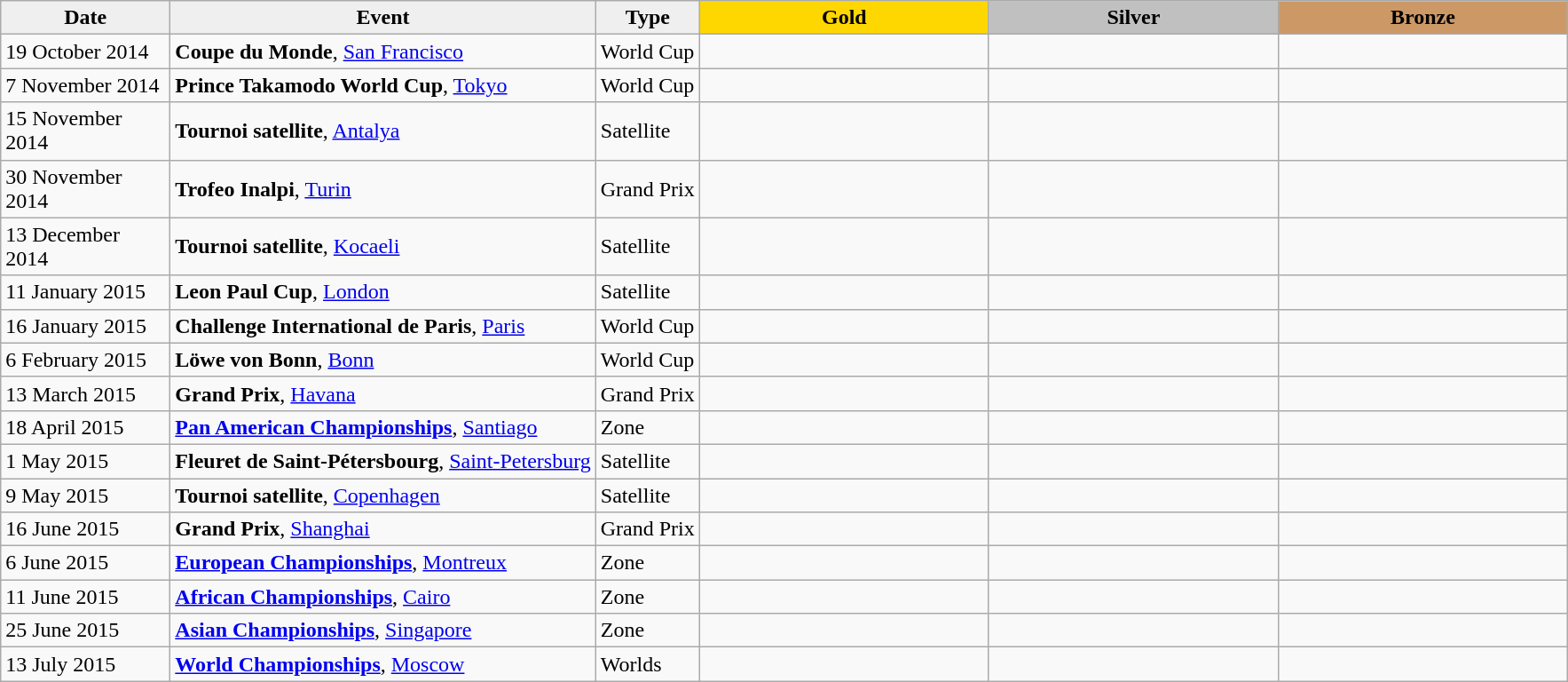<table class="wikitable plainrowheaders" border="1" style="font-size:100%">
<tr align=center>
<th scope=col style="width:120px; background: #efefef;">Date</th>
<th scope=col style="background: #efefef;">Event</th>
<th scope=col style="background: #efefef;">Type</th>
<th scope=col colspan=1 style="width:210px; background: gold;">Gold</th>
<th scope=col colspan=1 style="width:210px; background: silver;">Silver</th>
<th scope=col colspan=1 style="width:210px; background: #cc9966;">Bronze</th>
</tr>
<tr>
<td>19 October 2014</td>
<td><strong>Coupe du Monde</strong>, <a href='#'>San Francisco</a></td>
<td>World Cup</td>
<td></td>
<td></td>
<td><br></td>
</tr>
<tr>
<td>7 November 2014</td>
<td><strong>Prince Takamodo World Cup</strong>, <a href='#'>Tokyo</a></td>
<td>World Cup</td>
<td></td>
<td></td>
<td><br></td>
</tr>
<tr>
<td>15 November 2014</td>
<td><strong>Tournoi satellite</strong>, <a href='#'>Antalya</a></td>
<td>Satellite</td>
<td></td>
<td></td>
<td><br></td>
</tr>
<tr>
<td>30 November 2014</td>
<td><strong>Trofeo Inalpi</strong>, <a href='#'>Turin</a></td>
<td>Grand Prix</td>
<td></td>
<td></td>
<td><br></td>
</tr>
<tr>
<td>13 December 2014</td>
<td><strong>Tournoi satellite</strong>, <a href='#'>Kocaeli</a></td>
<td>Satellite</td>
<td></td>
<td></td>
<td><br></td>
</tr>
<tr>
<td>11 January 2015</td>
<td><strong>Leon Paul Cup</strong>, <a href='#'>London</a></td>
<td>Satellite</td>
<td></td>
<td></td>
<td><br></td>
</tr>
<tr>
<td>16 January 2015</td>
<td><strong>Challenge International de Paris</strong>, <a href='#'>Paris</a></td>
<td>World Cup</td>
<td></td>
<td></td>
<td><br></td>
</tr>
<tr>
<td>6 February 2015</td>
<td><strong>Löwe von Bonn</strong>, <a href='#'>Bonn</a></td>
<td>World Cup</td>
<td></td>
<td></td>
<td><br></td>
</tr>
<tr>
<td>13 March 2015</td>
<td><strong>Grand Prix</strong>, <a href='#'>Havana</a></td>
<td>Grand Prix</td>
<td></td>
<td></td>
<td><br></td>
</tr>
<tr>
<td>18 April 2015</td>
<td><strong><a href='#'>Pan American Championships</a></strong>, <a href='#'>Santiago</a></td>
<td>Zone</td>
<td></td>
<td></td>
<td><br></td>
</tr>
<tr>
<td>1 May 2015</td>
<td><strong>Fleuret de Saint-Pétersbourg</strong>, <a href='#'>Saint-Petersburg</a></td>
<td>Satellite</td>
<td></td>
<td></td>
<td><br></td>
</tr>
<tr>
<td>9 May 2015</td>
<td><strong>Tournoi satellite</strong>, <a href='#'>Copenhagen</a></td>
<td>Satellite</td>
<td></td>
<td></td>
<td><br></td>
</tr>
<tr>
<td>16 June 2015</td>
<td><strong>Grand Prix</strong>, <a href='#'>Shanghai</a></td>
<td>Grand Prix</td>
<td></td>
<td></td>
<td><br></td>
</tr>
<tr>
<td>6 June 2015</td>
<td><strong><a href='#'>European Championships</a></strong>, <a href='#'>Montreux</a></td>
<td>Zone</td>
<td></td>
<td></td>
<td><br></td>
</tr>
<tr>
<td>11 June 2015</td>
<td><strong><a href='#'>African Championships</a></strong>, <a href='#'>Cairo</a></td>
<td>Zone</td>
<td></td>
<td></td>
<td><br></td>
</tr>
<tr>
<td>25 June 2015</td>
<td><strong><a href='#'>Asian Championships</a></strong>, <a href='#'>Singapore</a></td>
<td>Zone</td>
<td></td>
<td></td>
<td><br></td>
</tr>
<tr>
<td>13 July 2015</td>
<td><strong><a href='#'>World Championships</a></strong>, <a href='#'>Moscow</a></td>
<td>Worlds</td>
<td></td>
<td></td>
<td><br></td>
</tr>
</table>
